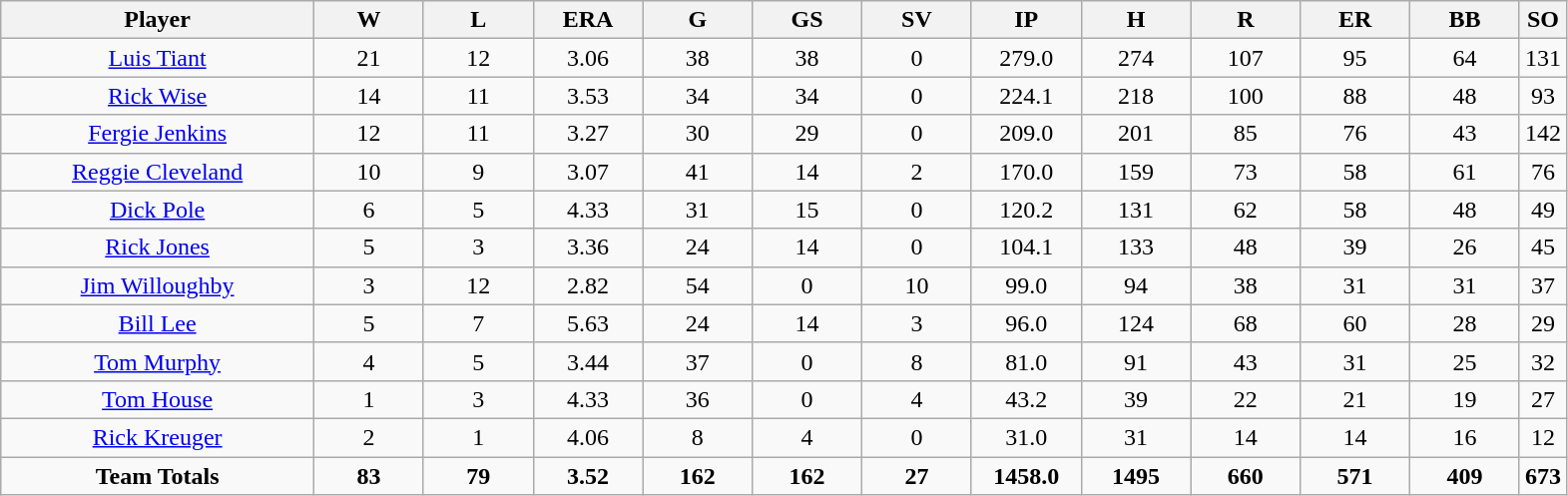<table class=wikitable style="text-align:center">
<tr>
<th bgcolor=#DDDDFF; width="20%">Player</th>
<th bgcolor=#DDDDFF; width="7%">W</th>
<th bgcolor=#DDDDFF; width="7%">L</th>
<th bgcolor=#DDDDFF; width="7%">ERA</th>
<th bgcolor=#DDDDFF; width="7%">G</th>
<th bgcolor=#DDDDFF; width="7%">GS</th>
<th bgcolor=#DDDDFF; width="7%">SV</th>
<th bgcolor=#DDDDFF; width="7%">IP</th>
<th bgcolor=#DDDDFF; width="7%">H</th>
<th bgcolor=#DDDDFF; width="7%">R</th>
<th bgcolor=#DDDDFF; width="7%">ER</th>
<th bgcolor=#DDDDFF; width="7%">BB</th>
<th bgcolor=#DDDDFF; width="7%">SO</th>
</tr>
<tr>
<td><a href='#'>Luis Tiant</a></td>
<td>21</td>
<td>12</td>
<td>3.06</td>
<td>38</td>
<td>38</td>
<td>0</td>
<td>279.0</td>
<td>274</td>
<td>107</td>
<td>95</td>
<td>64</td>
<td>131</td>
</tr>
<tr>
<td><a href='#'>Rick Wise</a></td>
<td>14</td>
<td>11</td>
<td>3.53</td>
<td>34</td>
<td>34</td>
<td>0</td>
<td>224.1</td>
<td>218</td>
<td>100</td>
<td>88</td>
<td>48</td>
<td>93</td>
</tr>
<tr>
<td><a href='#'>Fergie Jenkins</a></td>
<td>12</td>
<td>11</td>
<td>3.27</td>
<td>30</td>
<td>29</td>
<td>0</td>
<td>209.0</td>
<td>201</td>
<td>85</td>
<td>76</td>
<td>43</td>
<td>142</td>
</tr>
<tr>
<td><a href='#'>Reggie Cleveland</a></td>
<td>10</td>
<td>9</td>
<td>3.07</td>
<td>41</td>
<td>14</td>
<td>2</td>
<td>170.0</td>
<td>159</td>
<td>73</td>
<td>58</td>
<td>61</td>
<td>76</td>
</tr>
<tr>
<td><a href='#'>Dick Pole</a></td>
<td>6</td>
<td>5</td>
<td>4.33</td>
<td>31</td>
<td>15</td>
<td>0</td>
<td>120.2</td>
<td>131</td>
<td>62</td>
<td>58</td>
<td>48</td>
<td>49</td>
</tr>
<tr>
<td><a href='#'>Rick Jones</a></td>
<td>5</td>
<td>3</td>
<td>3.36</td>
<td>24</td>
<td>14</td>
<td>0</td>
<td>104.1</td>
<td>133</td>
<td>48</td>
<td>39</td>
<td>26</td>
<td>45</td>
</tr>
<tr>
<td><a href='#'>Jim Willoughby</a></td>
<td>3</td>
<td>12</td>
<td>2.82</td>
<td>54</td>
<td>0</td>
<td>10</td>
<td>99.0</td>
<td>94</td>
<td>38</td>
<td>31</td>
<td>31</td>
<td>37</td>
</tr>
<tr>
<td><a href='#'>Bill Lee</a></td>
<td>5</td>
<td>7</td>
<td>5.63</td>
<td>24</td>
<td>14</td>
<td>3</td>
<td>96.0</td>
<td>124</td>
<td>68</td>
<td>60</td>
<td>28</td>
<td>29</td>
</tr>
<tr>
<td><a href='#'>Tom Murphy</a></td>
<td>4</td>
<td>5</td>
<td>3.44</td>
<td>37</td>
<td>0</td>
<td>8</td>
<td>81.0</td>
<td>91</td>
<td>43</td>
<td>31</td>
<td>25</td>
<td>32</td>
</tr>
<tr>
<td><a href='#'>Tom House</a></td>
<td>1</td>
<td>3</td>
<td>4.33</td>
<td>36</td>
<td>0</td>
<td>4</td>
<td>43.2</td>
<td>39</td>
<td>22</td>
<td>21</td>
<td>19</td>
<td>27</td>
</tr>
<tr>
<td><a href='#'>Rick Kreuger</a></td>
<td>2</td>
<td>1</td>
<td>4.06</td>
<td>8</td>
<td>4</td>
<td>0</td>
<td>31.0</td>
<td>31</td>
<td>14</td>
<td>14</td>
<td>16</td>
<td>12</td>
</tr>
<tr>
<td><strong>Team Totals</strong></td>
<td><strong>83</strong></td>
<td><strong>79</strong></td>
<td><strong>3.52</strong></td>
<td><strong>162</strong></td>
<td><strong>162</strong></td>
<td><strong>27</strong></td>
<td><strong>1458.0</strong></td>
<td><strong>1495</strong></td>
<td><strong>660</strong></td>
<td><strong>571</strong></td>
<td><strong>409</strong></td>
<td><strong>673</strong></td>
</tr>
</table>
